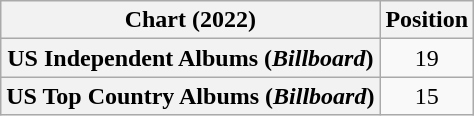<table class="wikitable plainrowheaders" style="text-align:center;">
<tr>
<th>Chart (2022)</th>
<th>Position</th>
</tr>
<tr>
<th scope="row">US Independent Albums (<em>Billboard</em>)</th>
<td>19</td>
</tr>
<tr>
<th scope="row">US Top Country Albums (<em>Billboard</em>)</th>
<td>15</td>
</tr>
</table>
